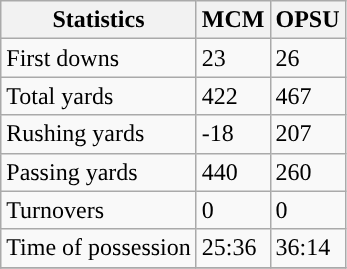<table class="wikitable">
<tr>
<th>Statistics</th>
<th>MCM</th>
<th>OPSU</th>
</tr>
<tr>
<td>First downs</td>
<td>23</td>
<td>26</td>
</tr>
<tr>
<td>Total yards</td>
<td>422</td>
<td>467</td>
</tr>
<tr>
<td>Rushing yards</td>
<td>-18</td>
<td>207</td>
</tr>
<tr>
<td>Passing yards</td>
<td>440</td>
<td>260</td>
</tr>
<tr>
<td>Turnovers</td>
<td>0</td>
<td>0</td>
</tr>
<tr>
<td>Time of possession</td>
<td>25:36</td>
<td>36:14</td>
</tr>
<tr>
</tr>
</table>
